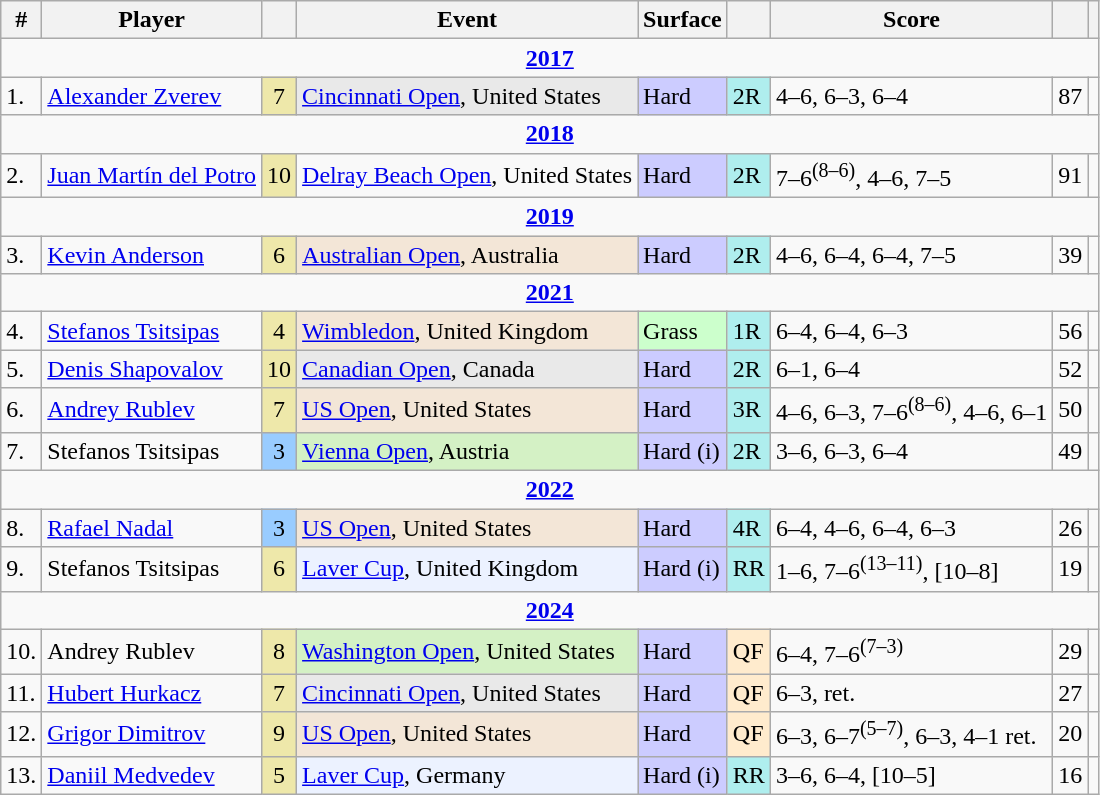<table class="wikitable sortable">
<tr>
<th class="unsortable">#</th>
<th>Player</th>
<th></th>
<th>Event</th>
<th>Surface</th>
<th class="unsortable"></th>
<th class="unsortable">Score</th>
<th class="unsortable"></th>
<th class="unsortable"></th>
</tr>
<tr>
<td colspan="9" style="text-align:center"><strong><a href='#'>2017</a></strong></td>
</tr>
<tr>
<td>1.</td>
<td> <a href='#'>Alexander Zverev</a></td>
<td align=center bgcolor=eee8aa>7</td>
<td bgcolor=e9e9e9><a href='#'>Cincinnati Open</a>, United States</td>
<td bgcolor=ccccff>Hard</td>
<td bgcolor=afeeee>2R</td>
<td>4–6, 6–3, 6–4</td>
<td align=center>87</td>
<td></td>
</tr>
<tr>
<td colspan="9" style="text-align:center"><strong><a href='#'>2018</a></strong></td>
</tr>
<tr>
<td>2.</td>
<td> <a href='#'>Juan Martín del Potro</a></td>
<td align=center bgcolor=eee8aa>10</td>
<td><a href='#'>Delray Beach Open</a>, United States</td>
<td bgcolor=ccccff>Hard</td>
<td bgcolor=afeeee>2R</td>
<td>7–6<sup>(8–6)</sup>, 4–6, 7–5</td>
<td align=center>91</td>
<td></td>
</tr>
<tr>
<td colspan="9" style="text-align:center"><strong><a href='#'>2019</a></strong></td>
</tr>
<tr>
<td>3.</td>
<td> <a href='#'>Kevin Anderson</a></td>
<td align=center bgcolor=eee8aa>6</td>
<td bgcolor=f3e6d7><a href='#'>Australian Open</a>, Australia</td>
<td bgcolor=ccccff>Hard</td>
<td bgcolor=afeeee>2R</td>
<td>4–6, 6–4, 6–4, 7–5</td>
<td align=center>39</td>
<td></td>
</tr>
<tr>
<td colspan="9" style="text-align:center"><strong><a href='#'>2021</a></strong></td>
</tr>
<tr>
<td>4.</td>
<td> <a href='#'>Stefanos Tsitsipas</a></td>
<td align=center bgcolor=eee8aa>4</td>
<td bgcolor=f3e6d7><a href='#'>Wimbledon</a>, United Kingdom</td>
<td bgcolor=ccffcc>Grass</td>
<td bgcolor=afeeee>1R</td>
<td>6–4, 6–4, 6–3</td>
<td align=center>56</td>
<td></td>
</tr>
<tr>
<td>5.</td>
<td> <a href='#'>Denis Shapovalov</a></td>
<td align=center bgcolor=eee8aa>10</td>
<td bgcolor=e9e9e9><a href='#'>Canadian Open</a>, Canada</td>
<td bgcolor=ccccff>Hard</td>
<td bgcolor=afeeee>2R</td>
<td>6–1, 6–4</td>
<td align=center>52</td>
<td></td>
</tr>
<tr>
<td>6.</td>
<td> <a href='#'>Andrey Rublev</a></td>
<td align=center bgcolor=eee8aa>7</td>
<td bgcolor=f3e6d7><a href='#'>US Open</a>, United States</td>
<td bgcolor=ccccff>Hard</td>
<td bgcolor=afeeee>3R</td>
<td>4–6, 6–3, 7–6<sup>(8–6)</sup>, 4–6, 6–1</td>
<td align=center>50</td>
<td></td>
</tr>
<tr>
<td>7.</td>
<td> Stefanos Tsitsipas</td>
<td align=center bgcolor=99ccff>3</td>
<td bgcolor=d4f1c5><a href='#'>Vienna Open</a>, Austria</td>
<td bgcolor=ccccff>Hard (i)</td>
<td bgcolor=afeeee>2R</td>
<td>3–6, 6–3, 6–4</td>
<td align=center>49</td>
<td></td>
</tr>
<tr>
<td colspan="9" style="text-align:center"><strong><a href='#'>2022</a></strong></td>
</tr>
<tr>
<td>8.</td>
<td> <a href='#'>Rafael Nadal</a></td>
<td align=center bgcolor=99ccff>3</td>
<td bgcolor=f3e6d7><a href='#'>US Open</a>, United States</td>
<td bgcolor=ccccff>Hard</td>
<td bgcolor=afeeee>4R</td>
<td>6–4, 4–6, 6–4, 6–3</td>
<td align=center>26</td>
<td></td>
</tr>
<tr>
<td>9.</td>
<td> Stefanos Tsitsipas</td>
<td align=center bgcolor=eee8aa>6</td>
<td bgcolor=ecf2ff><a href='#'>Laver Cup</a>, United Kingdom</td>
<td bgcolor=ccccff>Hard (i)</td>
<td bgcolor=afeeee>RR</td>
<td>1–6, 7–6<sup>(13–11)</sup>, [10–8]</td>
<td align=center>19</td>
<td></td>
</tr>
<tr>
<td colspan="9" style="text-align:center"><strong><a href='#'>2024</a></strong></td>
</tr>
<tr>
<td>10.</td>
<td> Andrey Rublev</td>
<td align=center bgcolor=eee8aa>8</td>
<td bgcolor=d4f1c5><a href='#'>Washington Open</a>, United States</td>
<td bgcolor=ccccff>Hard</td>
<td bgcolor=ffebcd>QF</td>
<td>6–4, 7–6<sup>(7–3)</sup></td>
<td align=center>29</td>
<td></td>
</tr>
<tr>
<td>11.</td>
<td> <a href='#'>Hubert Hurkacz</a></td>
<td align=center bgcolor=eee8aa>7</td>
<td bgcolor=e9e9e9><a href='#'>Cincinnati Open</a>, United States</td>
<td bgcolor=ccccff>Hard</td>
<td bgcolor=ffebcd>QF</td>
<td>6–3, ret.</td>
<td align=center>27</td>
<td></td>
</tr>
<tr>
<td>12.</td>
<td> <a href='#'>Grigor Dimitrov</a></td>
<td align=center bgcolor=eee8aa>9</td>
<td bgcolor=f3e6d7><a href='#'>US Open</a>, United States</td>
<td bgcolor=ccccff>Hard</td>
<td bgcolor=ffebcd>QF</td>
<td>6–3, 6–7<sup>(5–7)</sup>, 6–3, 4–1 ret.</td>
<td align=center>20</td>
<td></td>
</tr>
<tr>
<td>13.</td>
<td> <a href='#'>Daniil Medvedev</a></td>
<td align=center bgcolor=eee8aa>5</td>
<td bgcolor=ecf2ff><a href='#'>Laver Cup</a>, Germany</td>
<td bgcolor=ccccff>Hard (i)</td>
<td bgcolor=afeeee>RR</td>
<td>3–6, 6–4, [10–5]</td>
<td align=center>16</td>
<td></td>
</tr>
</table>
